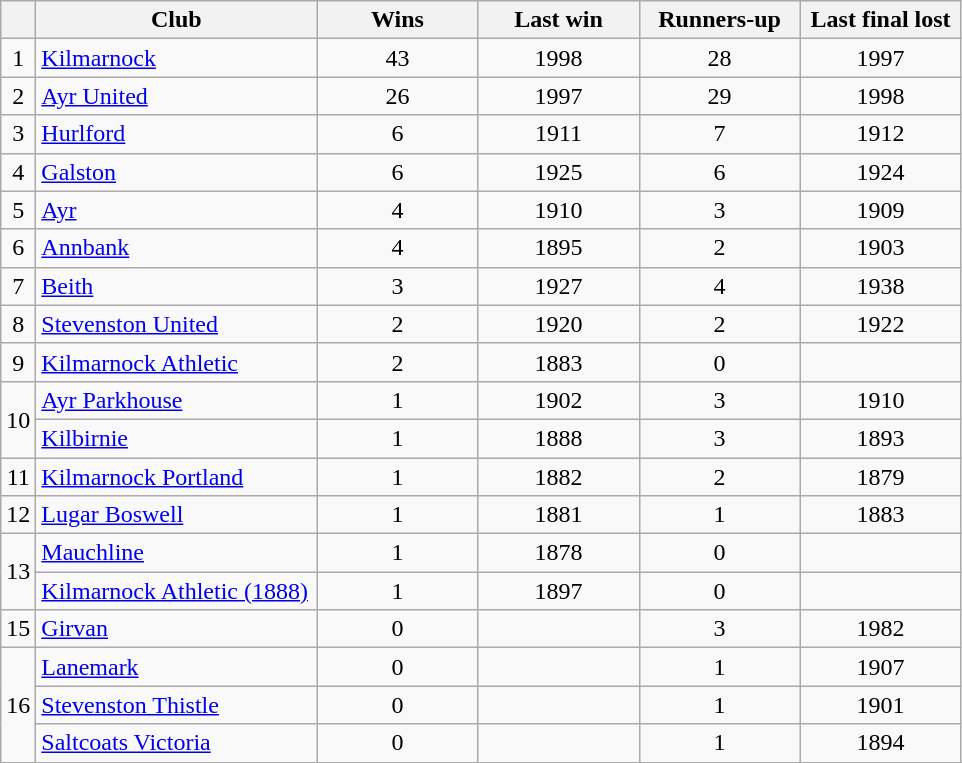<table class="wikitable" style="text-align: center;">
<tr>
<th></th>
<th width=180>Club</th>
<th width=100>Wins</th>
<th width=100>Last win</th>
<th width=100>Runners-up</th>
<th width=100>Last final lost</th>
</tr>
<tr>
<td>1</td>
<td align=left><a href='#'>Kilmarnock</a></td>
<td>43</td>
<td>1998</td>
<td>28</td>
<td>1997</td>
</tr>
<tr>
<td>2</td>
<td align=left><a href='#'>Ayr United</a></td>
<td>26</td>
<td>1997</td>
<td>29</td>
<td>1998</td>
</tr>
<tr>
<td>3</td>
<td align=left><a href='#'>Hurlford</a></td>
<td>6</td>
<td>1911</td>
<td>7</td>
<td>1912</td>
</tr>
<tr>
<td>4</td>
<td align=left><a href='#'>Galston</a></td>
<td>6</td>
<td>1925</td>
<td>6</td>
<td>1924</td>
</tr>
<tr>
<td>5</td>
<td align=left><a href='#'>Ayr</a></td>
<td>4</td>
<td>1910</td>
<td>3</td>
<td>1909</td>
</tr>
<tr>
<td>6</td>
<td align=left><a href='#'>Annbank</a></td>
<td>4</td>
<td>1895</td>
<td>2</td>
<td>1903</td>
</tr>
<tr>
<td>7</td>
<td align=left><a href='#'>Beith</a></td>
<td>3</td>
<td>1927</td>
<td>4</td>
<td>1938</td>
</tr>
<tr>
<td>8</td>
<td align=left><a href='#'>Stevenston United</a></td>
<td>2</td>
<td>1920</td>
<td>2</td>
<td>1922</td>
</tr>
<tr>
<td>9</td>
<td align=left><a href='#'>Kilmarnock Athletic</a></td>
<td>2</td>
<td>1883</td>
<td>0</td>
<td></td>
</tr>
<tr>
<td rowspan=2>10</td>
<td align=left><a href='#'>Ayr Parkhouse</a></td>
<td>1</td>
<td>1902</td>
<td>3</td>
<td>1910</td>
</tr>
<tr>
<td align=left><a href='#'>Kilbirnie</a></td>
<td>1</td>
<td>1888</td>
<td>3</td>
<td>1893</td>
</tr>
<tr>
<td>11</td>
<td align=left><a href='#'>Kilmarnock Portland</a></td>
<td>1</td>
<td>1882</td>
<td>2</td>
<td>1879</td>
</tr>
<tr>
<td>12</td>
<td align=left><a href='#'>Lugar Boswell</a></td>
<td>1</td>
<td>1881</td>
<td>1</td>
<td>1883</td>
</tr>
<tr>
<td rowspan=2>13</td>
<td align=left><a href='#'>Mauchline</a></td>
<td>1</td>
<td>1878</td>
<td>0</td>
<td></td>
</tr>
<tr>
<td align=left><a href='#'>Kilmarnock Athletic (1888)</a></td>
<td>1</td>
<td>1897</td>
<td>0</td>
<td></td>
</tr>
<tr>
<td>15</td>
<td align=left><a href='#'>Girvan</a></td>
<td>0</td>
<td></td>
<td>3</td>
<td>1982</td>
</tr>
<tr>
<td rowspan=3>16</td>
<td align=left><a href='#'>Lanemark</a></td>
<td>0</td>
<td></td>
<td>1</td>
<td>1907</td>
</tr>
<tr>
<td align=left><a href='#'>Stevenston Thistle</a></td>
<td>0</td>
<td></td>
<td>1</td>
<td>1901</td>
</tr>
<tr>
<td align=left><a href='#'>Saltcoats Victoria</a></td>
<td>0</td>
<td></td>
<td>1</td>
<td>1894</td>
</tr>
<tr>
</tr>
</table>
